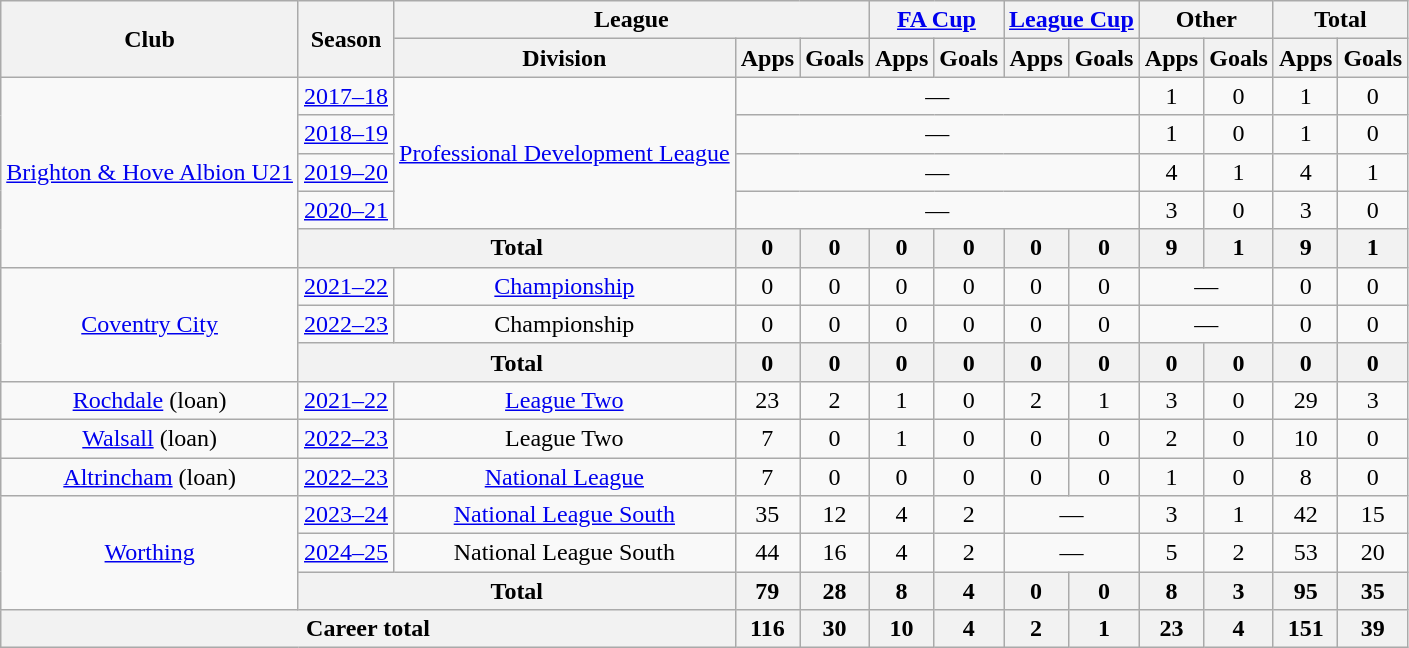<table class="wikitable" style="text-align: center">
<tr>
<th rowspan="2">Club</th>
<th rowspan="2">Season</th>
<th colspan="3">League</th>
<th colspan="2"><a href='#'>FA Cup</a></th>
<th colspan="2"><a href='#'>League Cup</a></th>
<th colspan="2">Other</th>
<th colspan="2">Total</th>
</tr>
<tr>
<th>Division</th>
<th>Apps</th>
<th>Goals</th>
<th>Apps</th>
<th>Goals</th>
<th>Apps</th>
<th>Goals</th>
<th>Apps</th>
<th>Goals</th>
<th>Apps</th>
<th>Goals</th>
</tr>
<tr>
<td rowspan="5"><a href='#'>Brighton & Hove Albion U21</a></td>
<td><a href='#'>2017–18</a></td>
<td rowspan="4"><a href='#'>Professional Development League</a></td>
<td colspan="6">—</td>
<td>1</td>
<td>0</td>
<td>1</td>
<td>0</td>
</tr>
<tr>
<td><a href='#'>2018–19</a></td>
<td colspan="6">—</td>
<td>1</td>
<td>0</td>
<td>1</td>
<td>0</td>
</tr>
<tr>
<td><a href='#'>2019–20</a></td>
<td colspan="6">—</td>
<td>4</td>
<td>1</td>
<td>4</td>
<td>1</td>
</tr>
<tr>
<td><a href='#'>2020–21</a></td>
<td colspan="6">—</td>
<td>3</td>
<td>0</td>
<td>3</td>
<td>0</td>
</tr>
<tr>
<th colspan="2">Total</th>
<th>0</th>
<th>0</th>
<th>0</th>
<th>0</th>
<th>0</th>
<th>0</th>
<th>9</th>
<th>1</th>
<th>9</th>
<th>1</th>
</tr>
<tr>
<td rowspan="3"><a href='#'>Coventry City</a></td>
<td><a href='#'>2021–22</a></td>
<td><a href='#'>Championship</a></td>
<td>0</td>
<td>0</td>
<td>0</td>
<td>0</td>
<td>0</td>
<td>0</td>
<td colspan="2">—</td>
<td>0</td>
<td>0</td>
</tr>
<tr>
<td><a href='#'>2022–23</a></td>
<td>Championship</td>
<td>0</td>
<td>0</td>
<td>0</td>
<td>0</td>
<td>0</td>
<td>0</td>
<td colspan="2">—</td>
<td>0</td>
<td>0</td>
</tr>
<tr>
<th colspan=2>Total</th>
<th>0</th>
<th>0</th>
<th>0</th>
<th>0</th>
<th>0</th>
<th>0</th>
<th>0</th>
<th>0</th>
<th>0</th>
<th>0</th>
</tr>
<tr>
<td><a href='#'>Rochdale</a> (loan)</td>
<td><a href='#'>2021–22</a></td>
<td><a href='#'>League Two</a></td>
<td>23</td>
<td>2</td>
<td>1</td>
<td>0</td>
<td>2</td>
<td>1</td>
<td>3</td>
<td>0</td>
<td>29</td>
<td>3</td>
</tr>
<tr>
<td><a href='#'>Walsall</a> (loan)</td>
<td><a href='#'>2022–23</a></td>
<td>League Two</td>
<td>7</td>
<td>0</td>
<td>1</td>
<td>0</td>
<td>0</td>
<td>0</td>
<td>2</td>
<td>0</td>
<td>10</td>
<td>0</td>
</tr>
<tr>
<td><a href='#'>Altrincham</a> (loan)</td>
<td><a href='#'>2022–23</a></td>
<td><a href='#'>National League</a></td>
<td>7</td>
<td>0</td>
<td>0</td>
<td>0</td>
<td>0</td>
<td>0</td>
<td>1</td>
<td>0</td>
<td>8</td>
<td>0</td>
</tr>
<tr>
<td rowspan="3"><a href='#'>Worthing</a></td>
<td><a href='#'>2023–24</a></td>
<td><a href='#'>National League South</a></td>
<td>35</td>
<td>12</td>
<td>4</td>
<td>2</td>
<td colspan="2">—</td>
<td>3</td>
<td>1</td>
<td>42</td>
<td>15</td>
</tr>
<tr>
<td><a href='#'>2024–25</a></td>
<td>National League South</td>
<td>44</td>
<td>16</td>
<td>4</td>
<td>2</td>
<td colspan="2">—</td>
<td>5</td>
<td>2</td>
<td>53</td>
<td>20</td>
</tr>
<tr>
<th colspan="2">Total</th>
<th>79</th>
<th>28</th>
<th>8</th>
<th>4</th>
<th>0</th>
<th>0</th>
<th>8</th>
<th>3</th>
<th>95</th>
<th>35</th>
</tr>
<tr>
<th colspan="3">Career total</th>
<th>116</th>
<th>30</th>
<th>10</th>
<th>4</th>
<th>2</th>
<th>1</th>
<th>23</th>
<th>4</th>
<th>151</th>
<th>39</th>
</tr>
</table>
